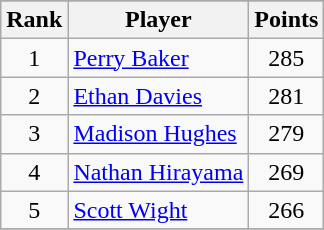<table class="wikitable sortable">
<tr>
</tr>
<tr>
<th>Rank</th>
<th>Player</th>
<th>Points</th>
</tr>
<tr>
<td align=center>1</td>
<td> <a href='#'>Perry Baker</a></td>
<td align=center>285</td>
</tr>
<tr>
<td align=center>2</td>
<td> <a href='#'>Ethan Davies</a></td>
<td align=center>281</td>
</tr>
<tr>
<td align=center>3</td>
<td> <a href='#'>Madison Hughes</a></td>
<td align=center>279</td>
</tr>
<tr>
<td align=center>4</td>
<td> <a href='#'>Nathan Hirayama</a></td>
<td align=center>269</td>
</tr>
<tr>
<td align=center>5</td>
<td> <a href='#'>Scott Wight</a></td>
<td align=center>266</td>
</tr>
<tr>
</tr>
</table>
